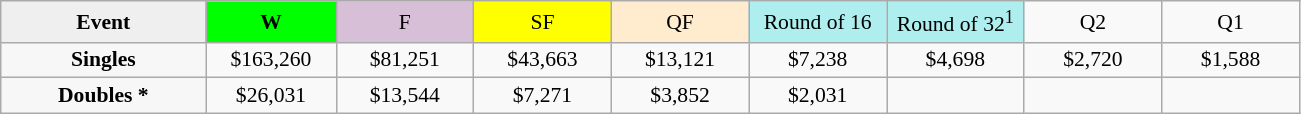<table class=wikitable style=font-size:90%;text-align:center>
<tr>
<td style="width:130px; background:#efefef;"><strong>Event</strong></td>
<td style="width:80px; background:lime;"><strong>W</strong></td>
<td style="width:85px; background:thistle;">F</td>
<td style="width:85px; background:#ff0;">SF</td>
<td style="width:85px; background:#ffebcd;">QF</td>
<td style="width:85px; background:#afeeee;">Round of 16</td>
<td style="width:85px; background:#afeeee;">Round of 32<sup>1</sup></td>
<td width=85>Q2</td>
<td width=85>Q1</td>
</tr>
<tr>
<td style="background:#f7f7f7;"><strong>Singles</strong></td>
<td>$163,260</td>
<td>$81,251</td>
<td>$43,663</td>
<td>$13,121</td>
<td>$7,238</td>
<td>$4,698</td>
<td>$2,720</td>
<td>$1,588</td>
</tr>
<tr>
<td style="background:#f7f7f7;"><strong>Doubles *</strong></td>
<td>$26,031</td>
<td>$13,544</td>
<td>$7,271</td>
<td>$3,852</td>
<td>$2,031</td>
<td></td>
<td></td>
<td></td>
</tr>
</table>
